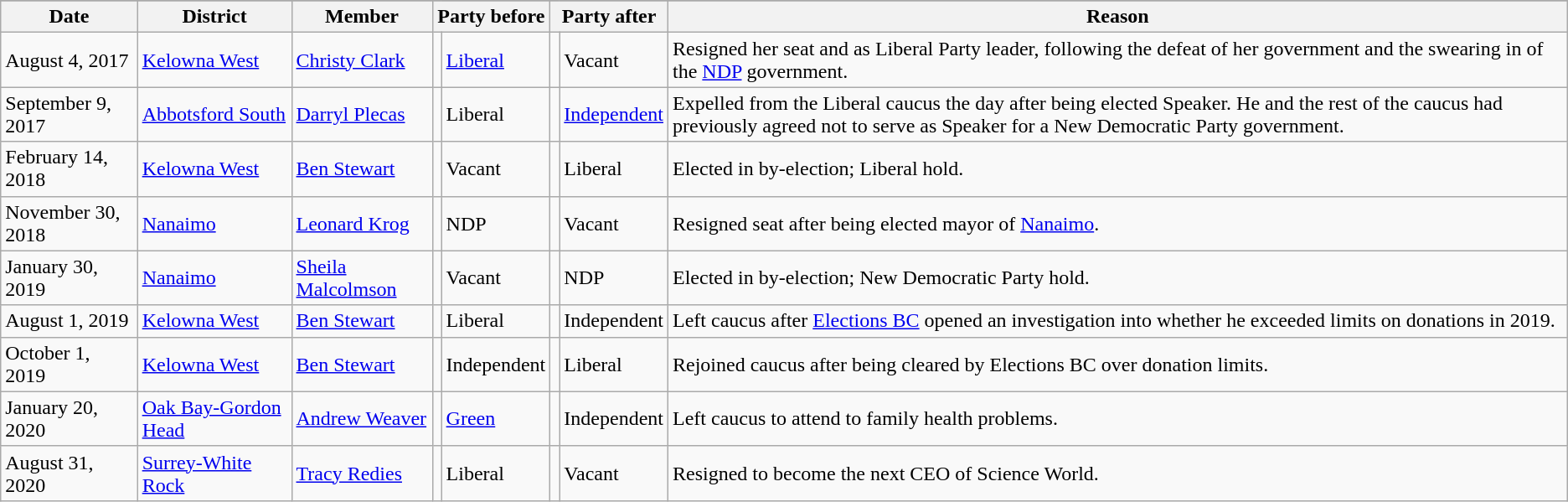<table class="wikitable">
<tr>
</tr>
<tr>
<th>Date</th>
<th>District</th>
<th>Member</th>
<th colspan="2">Party before</th>
<th colspan="2">Party after</th>
<th>Reason</th>
</tr>
<tr>
<td>August 4, 2017</td>
<td><a href='#'>Kelowna West</a></td>
<td><a href='#'>Christy Clark</a></td>
<td></td>
<td><a href='#'>Liberal</a></td>
<td></td>
<td>Vacant</td>
<td>Resigned her seat and as Liberal Party leader, following the defeat of her government and the swearing in of the <a href='#'>NDP</a> government.</td>
</tr>
<tr>
<td>September 9, 2017</td>
<td><a href='#'>Abbotsford South</a></td>
<td><a href='#'>Darryl Plecas</a></td>
<td></td>
<td>Liberal</td>
<td></td>
<td><a href='#'>Independent</a></td>
<td>Expelled from the Liberal caucus the day after being elected Speaker. He and the rest of the caucus had previously agreed not to serve as Speaker for a New Democratic Party government.</td>
</tr>
<tr>
<td>February 14, 2018</td>
<td><a href='#'>Kelowna West</a></td>
<td><a href='#'>Ben Stewart</a></td>
<td></td>
<td>Vacant</td>
<td></td>
<td>Liberal</td>
<td>Elected in by-election; Liberal hold.</td>
</tr>
<tr>
<td>November 30, 2018</td>
<td><a href='#'>Nanaimo</a></td>
<td><a href='#'>Leonard Krog</a></td>
<td></td>
<td>NDP</td>
<td></td>
<td>Vacant</td>
<td>Resigned seat after being elected mayor of <a href='#'>Nanaimo</a>.</td>
</tr>
<tr>
<td>January 30, 2019</td>
<td><a href='#'>Nanaimo</a></td>
<td><a href='#'>Sheila Malcolmson</a></td>
<td></td>
<td>Vacant</td>
<td></td>
<td>NDP</td>
<td>Elected in by-election; New Democratic Party hold.</td>
</tr>
<tr>
<td>August 1, 2019</td>
<td><a href='#'>Kelowna West</a></td>
<td><a href='#'>Ben Stewart</a></td>
<td></td>
<td>Liberal</td>
<td></td>
<td>Independent</td>
<td>Left caucus after <a href='#'>Elections BC</a> opened an investigation into whether he exceeded limits on donations in 2019.</td>
</tr>
<tr>
<td>October 1, 2019</td>
<td><a href='#'>Kelowna West</a></td>
<td><a href='#'>Ben Stewart</a></td>
<td></td>
<td>Independent</td>
<td></td>
<td>Liberal</td>
<td>Rejoined caucus after being cleared by Elections BC over donation limits.</td>
</tr>
<tr>
<td>January 20, 2020</td>
<td><a href='#'>Oak Bay-Gordon Head</a></td>
<td><a href='#'>Andrew Weaver</a></td>
<td></td>
<td><a href='#'>Green</a></td>
<td></td>
<td>Independent</td>
<td>Left caucus to attend to family health problems.</td>
</tr>
<tr>
<td>August 31, 2020</td>
<td><a href='#'>Surrey-White Rock</a></td>
<td><a href='#'>Tracy Redies</a></td>
<td></td>
<td>Liberal</td>
<td></td>
<td>Vacant</td>
<td>Resigned to become the next CEO of Science World.</td>
</tr>
</table>
